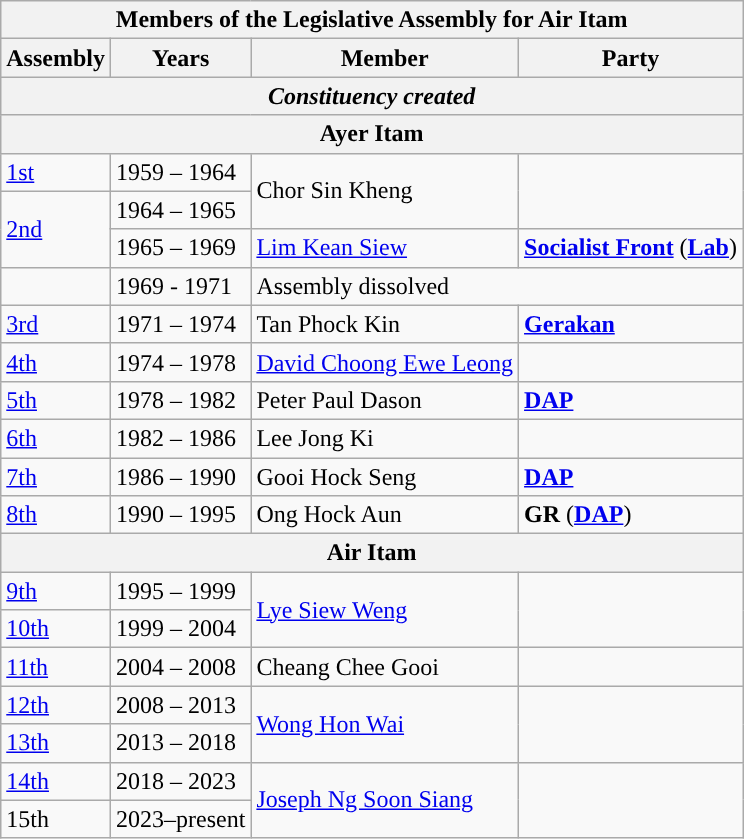<table class="wikitable">
<tr>
<th colspan="4">Members of the Legislative Assembly for Air Itam</th>
</tr>
<tr>
<th>Assembly</th>
<th>Years</th>
<th>Member</th>
<th>Party</th>
</tr>
<tr>
<th colspan="4" align="center"><em>Constituency created</em></th>
</tr>
<tr>
<th colspan="4" align="center">Ayer Itam</th>
</tr>
<tr>
<td><a href='#'>1st</a></td>
<td>1959 – 1964</td>
<td rowspan="2">Chor Sin Kheng</td>
<td rowspan="2"></td>
</tr>
<tr>
<td rowspan="2"><a href='#'>2nd</a></td>
<td>1964 – 1965</td>
</tr>
<tr>
<td>1965 – 1969</td>
<td><a href='#'>Lim Kean Siew</a></td>
<td><strong><a href='#'>Socialist Front</a></strong> (<strong><a href='#'>Lab</a></strong>)</td>
</tr>
<tr>
<td></td>
<td>1969 - 1971</td>
<td colspan="2">Assembly dissolved</td>
</tr>
<tr>
<td><a href='#'>3rd</a></td>
<td>1971 – 1974</td>
<td>Tan Phock Kin</td>
<td><strong><a href='#'>Gerakan</a></strong></td>
</tr>
<tr>
<td><a href='#'>4th</a></td>
<td>1974 – 1978</td>
<td><a href='#'>David Choong Ewe Leong</a></td>
<td></td>
</tr>
<tr>
<td><a href='#'>5th</a></td>
<td>1978 – 1982</td>
<td>Peter Paul Dason</td>
<td><strong><a href='#'>DAP</a></strong></td>
</tr>
<tr>
<td><a href='#'>6th</a></td>
<td>1982 – 1986</td>
<td>Lee Jong Ki</td>
<td></td>
</tr>
<tr>
<td><a href='#'>7th</a></td>
<td>1986 – 1990</td>
<td>Gooi Hock Seng</td>
<td><strong><a href='#'>DAP</a></strong></td>
</tr>
<tr>
<td><a href='#'>8th</a></td>
<td>1990 – 1995</td>
<td>Ong Hock Aun</td>
<td><strong>GR</strong> (<strong><a href='#'>DAP</a></strong>)</td>
</tr>
<tr>
<th colspan=4 align=center>Air Itam</th>
</tr>
<tr>
<td><a href='#'>9th</a></td>
<td>1995 – 1999</td>
<td rowspan="2"><a href='#'>Lye Siew Weng</a></td>
<td rowspan="2"></td>
</tr>
<tr>
<td><a href='#'>10th</a></td>
<td>1999 – 2004</td>
</tr>
<tr>
<td><a href='#'>11th</a></td>
<td>2004 – 2008</td>
<td>Cheang Chee Gooi</td>
<td></td>
</tr>
<tr>
<td><a href='#'>12th</a></td>
<td>2008 – 2013</td>
<td rowspan="2"><a href='#'>Wong Hon Wai</a></td>
<td rowspan="2"></td>
</tr>
<tr>
<td><a href='#'>13th</a></td>
<td>2013 – 2018</td>
</tr>
<tr>
<td><a href='#'>14th</a></td>
<td>2018 – 2023</td>
<td rowspan=2><a href='#'>Joseph Ng Soon Siang</a></td>
<td rowspan=2></td>
</tr>
<tr>
<td>15th</td>
<td>2023–present</td>
</tr>
</table>
